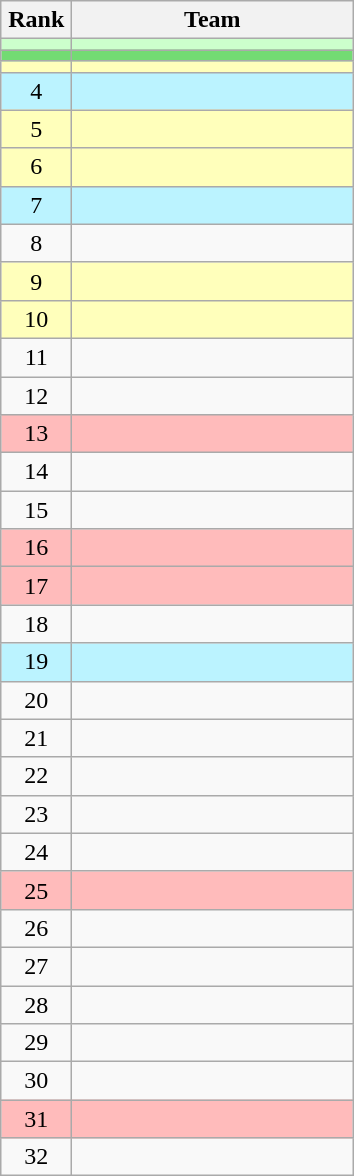<table class="wikitable">
<tr>
<th width=40>Rank</th>
<th width=180>Team</th>
</tr>
<tr bgcolor=#ccffcc>
<td align=center></td>
<td></td>
</tr>
<tr bgcolor=#73DB73>
<td align=center></td>
<td></td>
</tr>
<tr bgcolor=#FFFFBB>
<td align=center></td>
<td></td>
</tr>
<tr bgcolor=#BBF3FF>
<td align=center>4</td>
<td></td>
</tr>
<tr bgcolor=#FFFFBB>
<td align=center>5</td>
<td></td>
</tr>
<tr bgcolor=#FFFFBB>
<td align=center>6</td>
<td></td>
</tr>
<tr bgcolor=#BBF3FF>
<td align=center>7</td>
<td></td>
</tr>
<tr -bgcolor=#FFFFBB>
<td align=center>8</td>
<td></td>
</tr>
<tr bgcolor=#FFFFBB>
<td align=center>9</td>
<td></td>
</tr>
<tr bgcolor=#FFFFBB>
<td align=center>10</td>
<td></td>
</tr>
<tr>
<td align=center>11</td>
<td></td>
</tr>
<tr>
<td align=center>12</td>
<td></td>
</tr>
<tr bgcolor=#FFBBBB>
<td align=center>13</td>
<td></td>
</tr>
<tr>
<td align=center>14</td>
<td></td>
</tr>
<tr>
<td align=center>15</td>
<td></td>
</tr>
<tr bgcolor=#FFBBBB>
<td align=center>16</td>
<td></td>
</tr>
<tr bgcolor=#FFBBBB>
<td align=center>17</td>
<td></td>
</tr>
<tr>
<td align=center>18</td>
<td></td>
</tr>
<tr bgcolor=#BBF3FF>
<td align=center>19</td>
<td></td>
</tr>
<tr>
<td align=center>20</td>
<td></td>
</tr>
<tr>
<td align=center>21</td>
<td></td>
</tr>
<tr>
<td align=center>22</td>
<td></td>
</tr>
<tr>
<td align=center>23</td>
<td></td>
</tr>
<tr>
<td align=center>24</td>
<td></td>
</tr>
<tr bgcolor=#FFBBBB>
<td align=center>25</td>
<td></td>
</tr>
<tr>
<td align=center>26</td>
<td></td>
</tr>
<tr>
<td align=center>27</td>
<td></td>
</tr>
<tr>
<td align=center>28</td>
<td></td>
</tr>
<tr>
<td align=center>29</td>
<td></td>
</tr>
<tr>
<td align=center>30</td>
<td></td>
</tr>
<tr bgcolor=#FFBBBB>
<td align=center>31</td>
<td></td>
</tr>
<tr>
<td align=center>32</td>
<td></td>
</tr>
</table>
